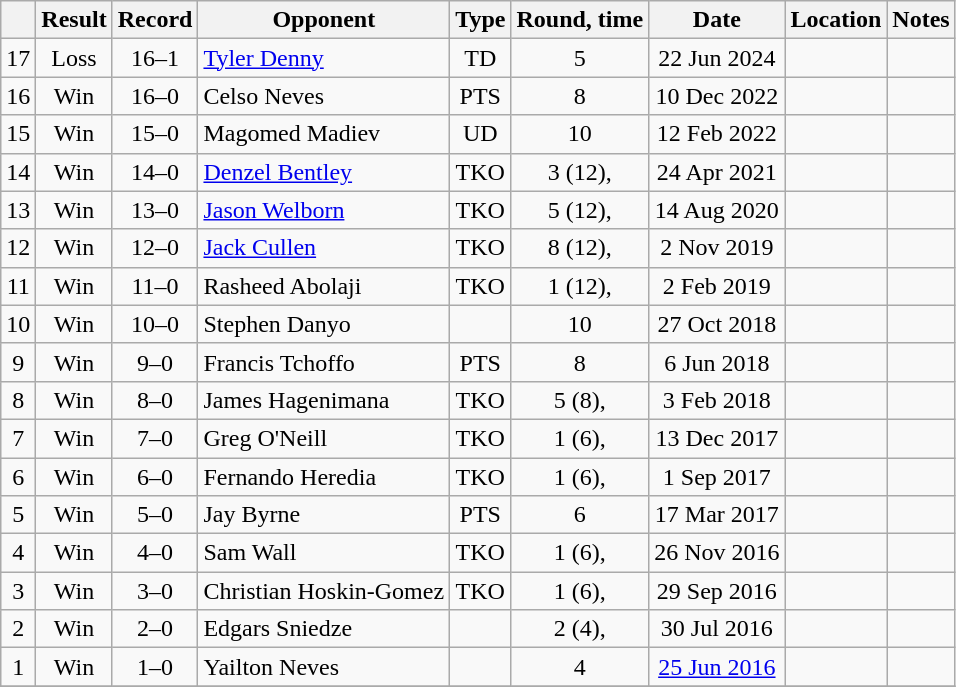<table class="wikitable" style="text-align:center">
<tr>
<th></th>
<th>Result</th>
<th>Record</th>
<th>Opponent</th>
<th>Type</th>
<th>Round, time</th>
<th>Date</th>
<th>Location</th>
<th>Notes</th>
</tr>
<tr>
<td>17</td>
<td>Loss</td>
<td>16–1</td>
<td align=left><a href='#'>Tyler Denny</a></td>
<td>TD</td>
<td>5</td>
<td>22 Jun 2024</td>
<td align=left></td>
<td align=left></td>
</tr>
<tr>
<td>16</td>
<td>Win</td>
<td>16–0</td>
<td align=left>Celso Neves</td>
<td>PTS</td>
<td>8</td>
<td>10 Dec 2022</td>
<td align=left></td>
<td></td>
</tr>
<tr>
<td>15</td>
<td>Win</td>
<td>15–0</td>
<td align=left>Magomed Madiev</td>
<td>UD</td>
<td>10</td>
<td>12 Feb 2022</td>
<td align=left></td>
<td align=left></td>
</tr>
<tr>
<td>14</td>
<td>Win</td>
<td>14–0</td>
<td align=left><a href='#'>Denzel Bentley</a></td>
<td>TKO</td>
<td>3 (12), </td>
<td>24 Apr 2021</td>
<td align=left></td>
<td align=left></td>
</tr>
<tr>
<td>13</td>
<td>Win</td>
<td>13–0</td>
<td align=left><a href='#'>Jason Welborn</a></td>
<td>TKO</td>
<td>5 (12), </td>
<td>14 Aug 2020</td>
<td align=left></td>
<td align=left></td>
</tr>
<tr>
<td>12</td>
<td>Win</td>
<td>12–0</td>
<td align=left><a href='#'>Jack Cullen</a></td>
<td>TKO</td>
<td>8 (12), </td>
<td>2 Nov 2019</td>
<td align=left></td>
<td align=left></td>
</tr>
<tr>
<td>11</td>
<td>Win</td>
<td>11–0</td>
<td align=left>Rasheed Abolaji</td>
<td>TKO</td>
<td>1 (12), </td>
<td>2 Feb 2019</td>
<td align=left></td>
<td align=left></td>
</tr>
<tr>
<td>10</td>
<td>Win</td>
<td>10–0</td>
<td align=left>Stephen Danyo</td>
<td></td>
<td>10</td>
<td>27 Oct 2018</td>
<td align=left></td>
<td align=left></td>
</tr>
<tr>
<td>9</td>
<td>Win</td>
<td>9–0</td>
<td align=left>Francis Tchoffo</td>
<td>PTS</td>
<td>8</td>
<td>6 Jun 2018</td>
<td align=left></td>
<td></td>
</tr>
<tr>
<td>8</td>
<td>Win</td>
<td>8–0</td>
<td align=left>James Hagenimana</td>
<td>TKO</td>
<td>5 (8), </td>
<td>3 Feb 2018</td>
<td align=left></td>
<td></td>
</tr>
<tr>
<td>7</td>
<td>Win</td>
<td>7–0</td>
<td align=left>Greg O'Neill</td>
<td>TKO</td>
<td>1 (6), </td>
<td>13 Dec 2017</td>
<td align=left></td>
<td></td>
</tr>
<tr>
<td>6</td>
<td>Win</td>
<td>6–0</td>
<td align=left>Fernando Heredia</td>
<td>TKO</td>
<td>1 (6), </td>
<td>1 Sep 2017</td>
<td align=left></td>
<td></td>
</tr>
<tr>
<td>5</td>
<td>Win</td>
<td>5–0</td>
<td align=left>Jay Byrne</td>
<td>PTS</td>
<td>6</td>
<td>17 Mar 2017</td>
<td align=left></td>
<td></td>
</tr>
<tr>
<td>4</td>
<td>Win</td>
<td>4–0</td>
<td align=left>Sam Wall</td>
<td>TKO</td>
<td>1 (6), </td>
<td>26 Nov 2016</td>
<td align=left></td>
<td></td>
</tr>
<tr>
<td>3</td>
<td>Win</td>
<td>3–0</td>
<td align=left>Christian Hoskin-Gomez</td>
<td>TKO</td>
<td>1 (6), </td>
<td>29 Sep 2016</td>
<td align=left></td>
<td></td>
</tr>
<tr>
<td>2</td>
<td>Win</td>
<td>2–0</td>
<td align=left>Edgars Sniedze</td>
<td></td>
<td>2 (4), </td>
<td>30 Jul 2016</td>
<td align=left></td>
<td></td>
</tr>
<tr>
<td>1</td>
<td>Win</td>
<td>1–0</td>
<td align=left>Yailton Neves</td>
<td></td>
<td>4</td>
<td><a href='#'>25 Jun 2016</a></td>
<td align=left></td>
<td></td>
</tr>
<tr>
</tr>
</table>
